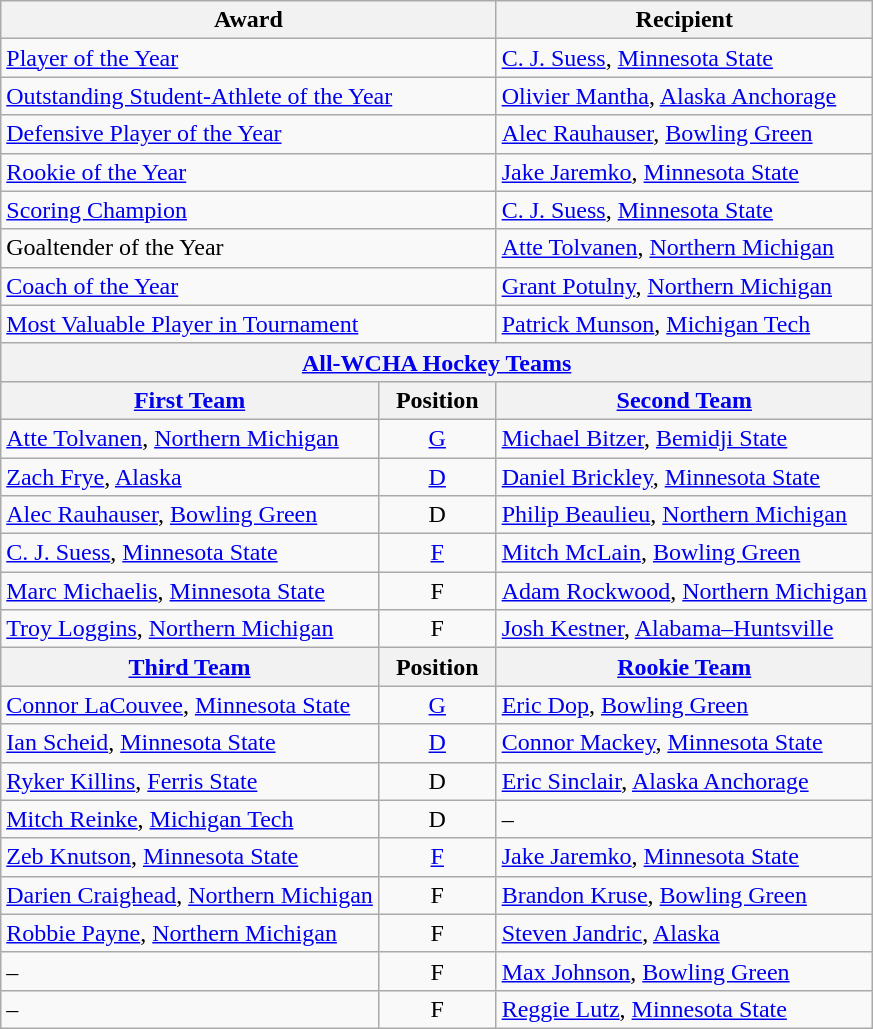<table class="wikitable">
<tr>
<th colspan=2>Award</th>
<th>Recipient</th>
</tr>
<tr>
<td colspan=2><a href='#'>Player of the Year</a></td>
<td><a href='#'>C. J. Suess</a>, <a href='#'>Minnesota State</a></td>
</tr>
<tr>
<td colspan=2><a href='#'>Outstanding Student-Athlete of the Year</a></td>
<td><a href='#'>Olivier Mantha</a>, <a href='#'>Alaska Anchorage</a></td>
</tr>
<tr>
<td colspan=2><a href='#'>Defensive Player of the Year</a></td>
<td><a href='#'>Alec Rauhauser</a>, <a href='#'>Bowling Green</a></td>
</tr>
<tr>
<td colspan=2><a href='#'>Rookie of the Year</a></td>
<td><a href='#'>Jake Jaremko</a>, <a href='#'>Minnesota State</a></td>
</tr>
<tr>
<td colspan=2><a href='#'>Scoring Champion</a></td>
<td><a href='#'>C. J. Suess</a>, <a href='#'>Minnesota State</a></td>
</tr>
<tr>
<td colspan=2>Goaltender of the Year</td>
<td><a href='#'>Atte Tolvanen</a>, <a href='#'>Northern Michigan</a></td>
</tr>
<tr>
<td colspan=2><a href='#'>Coach of the Year</a></td>
<td><a href='#'>Grant Potulny</a>, <a href='#'>Northern Michigan</a></td>
</tr>
<tr>
<td colspan=2><a href='#'>Most Valuable Player in Tournament</a></td>
<td><a href='#'>Patrick Munson</a>, <a href='#'>Michigan Tech</a></td>
</tr>
<tr>
<th colspan=3><a href='#'>All-WCHA Hockey Teams</a></th>
</tr>
<tr>
<th><a href='#'>First Team</a></th>
<th>  Position  </th>
<th><a href='#'>Second Team</a></th>
</tr>
<tr>
<td><a href='#'>Atte Tolvanen</a>, <a href='#'>Northern Michigan</a></td>
<td align=center><a href='#'>G</a></td>
<td><a href='#'>Michael Bitzer</a>, <a href='#'>Bemidji State</a></td>
</tr>
<tr>
<td><a href='#'>Zach Frye</a>, <a href='#'>Alaska</a></td>
<td align=center><a href='#'>D</a></td>
<td><a href='#'>Daniel Brickley</a>, <a href='#'>Minnesota State</a></td>
</tr>
<tr>
<td><a href='#'>Alec Rauhauser</a>, <a href='#'>Bowling Green</a></td>
<td align=center>D</td>
<td><a href='#'>Philip Beaulieu</a>, <a href='#'>Northern Michigan</a></td>
</tr>
<tr>
<td><a href='#'>C. J. Suess</a>, <a href='#'>Minnesota State</a></td>
<td align=center><a href='#'>F</a></td>
<td><a href='#'>Mitch McLain</a>, <a href='#'>Bowling Green</a></td>
</tr>
<tr>
<td><a href='#'>Marc Michaelis</a>, <a href='#'>Minnesota State</a></td>
<td align=center>F</td>
<td><a href='#'>Adam Rockwood</a>, <a href='#'>Northern Michigan</a></td>
</tr>
<tr>
<td><a href='#'>Troy Loggins</a>, <a href='#'>Northern Michigan</a></td>
<td align=center>F</td>
<td><a href='#'>Josh Kestner</a>, <a href='#'>Alabama–Huntsville</a></td>
</tr>
<tr>
<th><a href='#'>Third Team</a></th>
<th>  Position  </th>
<th><a href='#'>Rookie Team</a></th>
</tr>
<tr>
<td><a href='#'>Connor LaCouvee</a>, <a href='#'>Minnesota State</a></td>
<td align=center><a href='#'>G</a></td>
<td><a href='#'>Eric Dop</a>, <a href='#'>Bowling Green</a></td>
</tr>
<tr>
<td><a href='#'>Ian Scheid</a>, <a href='#'>Minnesota State</a></td>
<td align=center><a href='#'>D</a></td>
<td><a href='#'>Connor Mackey</a>, <a href='#'>Minnesota State</a></td>
</tr>
<tr>
<td><a href='#'>Ryker Killins</a>, <a href='#'>Ferris State</a></td>
<td align=center>D</td>
<td><a href='#'>Eric Sinclair</a>, <a href='#'>Alaska Anchorage</a></td>
</tr>
<tr>
<td><a href='#'>Mitch Reinke</a>, <a href='#'>Michigan Tech</a></td>
<td align=center>D</td>
<td>–</td>
</tr>
<tr>
<td><a href='#'>Zeb Knutson</a>, <a href='#'>Minnesota State</a></td>
<td align=center><a href='#'>F</a></td>
<td><a href='#'>Jake Jaremko</a>, <a href='#'>Minnesota State</a></td>
</tr>
<tr>
<td><a href='#'>Darien Craighead</a>, <a href='#'>Northern Michigan</a></td>
<td align=center>F</td>
<td><a href='#'>Brandon Kruse</a>, <a href='#'>Bowling Green</a></td>
</tr>
<tr>
<td><a href='#'>Robbie Payne</a>, <a href='#'>Northern Michigan</a></td>
<td align=center>F</td>
<td><a href='#'>Steven Jandric</a>, <a href='#'>Alaska</a></td>
</tr>
<tr>
<td>–</td>
<td align=center>F</td>
<td><a href='#'>Max Johnson</a>, <a href='#'>Bowling Green</a></td>
</tr>
<tr>
<td>–</td>
<td align=center>F</td>
<td><a href='#'>Reggie Lutz</a>, <a href='#'>Minnesota State</a></td>
</tr>
</table>
